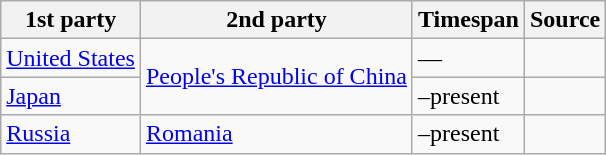<table class="wikitable">
<tr>
<th>1st party</th>
<th>2nd party</th>
<th>Timespan</th>
<th class="unsortable">Source</th>
</tr>
<tr>
<td> <a href='#'>United States</a></td>
<td rowspan="2"> <a href='#'>People's Republic of China</a></td>
<td>—</td>
<td></td>
</tr>
<tr>
<td> <a href='#'>Japan</a></td>
<td>–present</td>
<td></td>
</tr>
<tr>
<td> <a href='#'>Russia</a></td>
<td> <a href='#'>Romania</a></td>
<td>–present</td>
<td></td>
</tr>
</table>
